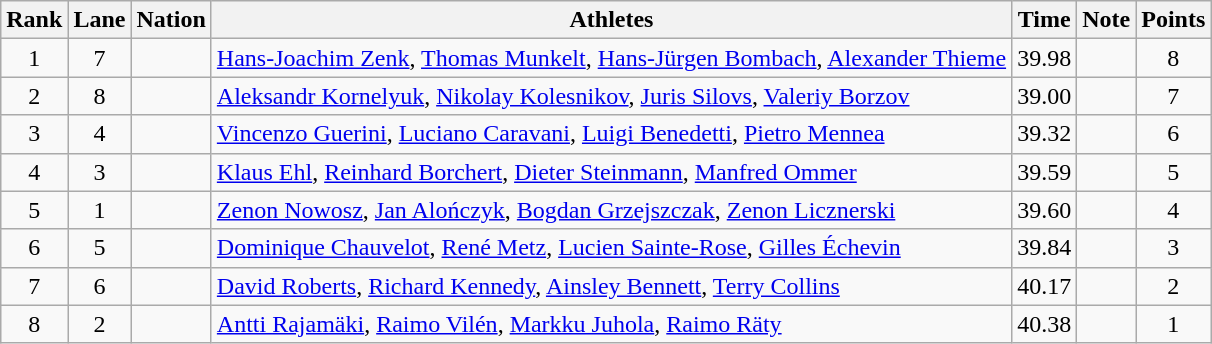<table class="wikitable sortable" style="text-align:center">
<tr>
<th>Rank</th>
<th>Lane</th>
<th>Nation</th>
<th>Athletes</th>
<th>Time</th>
<th>Note</th>
<th>Points</th>
</tr>
<tr>
<td>1</td>
<td>7</td>
<td align=left></td>
<td align=left><a href='#'>Hans-Joachim Zenk</a>, <a href='#'>Thomas Munkelt</a>, <a href='#'>Hans-Jürgen Bombach</a>, <a href='#'>Alexander Thieme</a></td>
<td>39.98</td>
<td></td>
<td>8</td>
</tr>
<tr>
<td>2</td>
<td>8</td>
<td align=left></td>
<td align=left><a href='#'>Aleksandr Kornelyuk</a>, <a href='#'>Nikolay Kolesnikov</a>, <a href='#'>Juris Silovs</a>, <a href='#'>Valeriy Borzov</a></td>
<td>39.00</td>
<td></td>
<td>7</td>
</tr>
<tr>
<td>3</td>
<td>4</td>
<td align=left></td>
<td align=left><a href='#'>Vincenzo Guerini</a>, <a href='#'>Luciano Caravani</a>, <a href='#'>Luigi Benedetti</a>, <a href='#'>Pietro Mennea</a></td>
<td>39.32</td>
<td></td>
<td>6</td>
</tr>
<tr>
<td>4</td>
<td>3</td>
<td align=left></td>
<td align=left><a href='#'>Klaus Ehl</a>, <a href='#'>Reinhard Borchert</a>, <a href='#'>Dieter Steinmann</a>, <a href='#'>Manfred Ommer</a></td>
<td>39.59</td>
<td></td>
<td>5</td>
</tr>
<tr>
<td>5</td>
<td>1</td>
<td align=left></td>
<td align=left><a href='#'>Zenon Nowosz</a>, <a href='#'>Jan Alończyk</a>, <a href='#'>Bogdan Grzejszczak</a>, <a href='#'>Zenon Licznerski</a></td>
<td>39.60</td>
<td></td>
<td>4</td>
</tr>
<tr>
<td>6</td>
<td>5</td>
<td align=left></td>
<td align=left><a href='#'>Dominique Chauvelot</a>, <a href='#'>René Metz</a>, <a href='#'>Lucien Sainte-Rose</a>, <a href='#'>Gilles Échevin</a></td>
<td>39.84</td>
<td></td>
<td>3</td>
</tr>
<tr>
<td>7</td>
<td>6</td>
<td align=left></td>
<td align=left><a href='#'>David Roberts</a>, <a href='#'>Richard Kennedy</a>, <a href='#'>Ainsley Bennett</a>, <a href='#'>Terry Collins</a></td>
<td>40.17</td>
<td></td>
<td>2</td>
</tr>
<tr>
<td>8</td>
<td>2</td>
<td align=left></td>
<td align=left><a href='#'>Antti Rajamäki</a>, <a href='#'>Raimo Vilén</a>, <a href='#'>Markku Juhola</a>, <a href='#'>Raimo Räty</a></td>
<td>40.38</td>
<td></td>
<td>1</td>
</tr>
</table>
